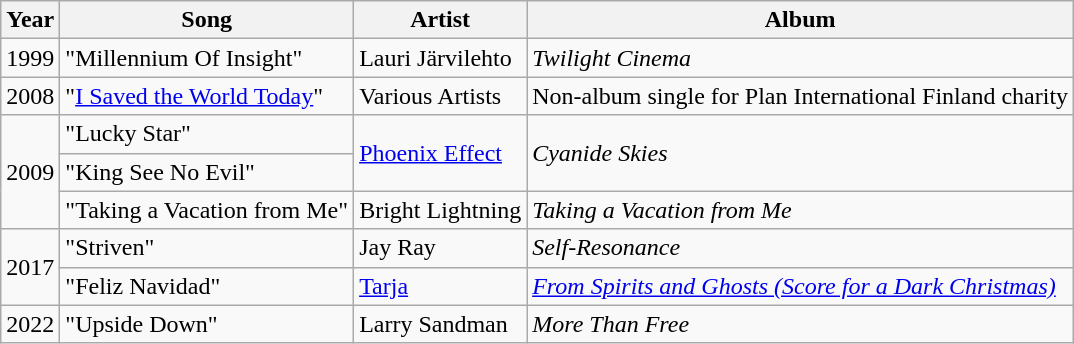<table class="wikitable">
<tr>
<th>Year</th>
<th>Song</th>
<th>Artist</th>
<th>Album</th>
</tr>
<tr>
<td>1999</td>
<td>"Millennium Of Insight"</td>
<td>Lauri Järvilehto</td>
<td><em>Twilight Cinema</em></td>
</tr>
<tr>
<td>2008</td>
<td>"<a href='#'>I Saved the World Today</a>"</td>
<td>Various Artists</td>
<td>Non-album single for Plan International Finland charity</td>
</tr>
<tr>
<td rowspan=3>2009</td>
<td>"Lucky Star"</td>
<td rowspan=2><a href='#'>Phoenix Effect</a></td>
<td rowspan=2><em>Cyanide Skies</em></td>
</tr>
<tr>
<td>"King See No Evil"</td>
</tr>
<tr>
<td>"Taking a Vacation from Me"</td>
<td>Bright Lightning</td>
<td><em>Taking a Vacation from Me</em></td>
</tr>
<tr>
<td rowspan=2>2017</td>
<td>"Striven"</td>
<td>Jay Ray</td>
<td><em>Self-Resonance</em></td>
</tr>
<tr>
<td>"Feliz Navidad"</td>
<td><a href='#'>Tarja</a></td>
<td><em><a href='#'>From Spirits and Ghosts (Score for a Dark Christmas)</a></em></td>
</tr>
<tr>
<td>2022</td>
<td>"Upside Down"</td>
<td>Larry Sandman</td>
<td><em>More Than Free</em></td>
</tr>
</table>
